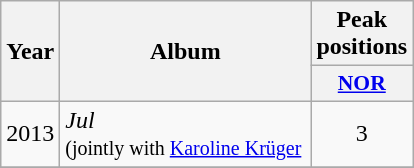<table class="wikitable">
<tr>
<th align="center" rowspan="2" width="10">Year</th>
<th align="center" rowspan="2" width="160">Album</th>
<th align="center" colspan="1" width="20">Peak positions</th>
</tr>
<tr>
<th scope="col" style="width:3em;font-size:90%;"><a href='#'>NOR</a><br></th>
</tr>
<tr>
<td style="text-align:center;">2013</td>
<td><em>Jul</em><br><small>(jointly with <a href='#'>Karoline Krüger</a></small></td>
<td style="text-align:center;">3</td>
</tr>
<tr>
</tr>
</table>
